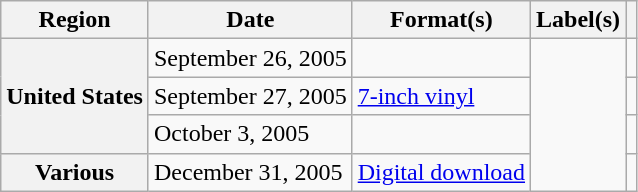<table class="wikitable plainrowheaders">
<tr>
<th scope="col">Region</th>
<th scope="col">Date</th>
<th scope="col">Format(s)</th>
<th scope="col">Label(s)</th>
<th scope="col"></th>
</tr>
<tr>
<th scope="row" rowspan="3">United States</th>
<td>September 26, 2005</td>
<td></td>
<td rowspan="4"></td>
<td></td>
</tr>
<tr>
<td>September 27, 2005</td>
<td><a href='#'>7-inch vinyl</a></td>
<td></td>
</tr>
<tr>
<td>October 3, 2005</td>
<td></td>
<td></td>
</tr>
<tr>
<th scope="row">Various</th>
<td>December 31, 2005</td>
<td><a href='#'>Digital download</a> </td>
<td></td>
</tr>
</table>
